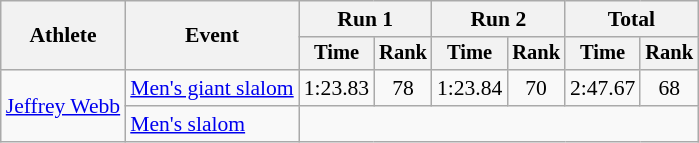<table class="wikitable" style="font-size:90%">
<tr>
<th rowspan=2>Athlete</th>
<th rowspan=2>Event</th>
<th colspan=2>Run 1</th>
<th colspan=2>Run 2</th>
<th colspan=2>Total</th>
</tr>
<tr style="font-size:95%">
<th>Time</th>
<th>Rank</th>
<th>Time</th>
<th>Rank</th>
<th>Time</th>
<th>Rank</th>
</tr>
<tr align=center>
<td align=left rowspan=2><a href='#'>Jeffrey Webb</a></td>
<td align=left><a href='#'>Men's giant slalom</a></td>
<td>1:23.83</td>
<td>78</td>
<td>1:23.84</td>
<td>70</td>
<td>2:47.67</td>
<td>68</td>
</tr>
<tr align=center>
<td align=left><a href='#'>Men's slalom</a></td>
<td colspan=6></td>
</tr>
</table>
